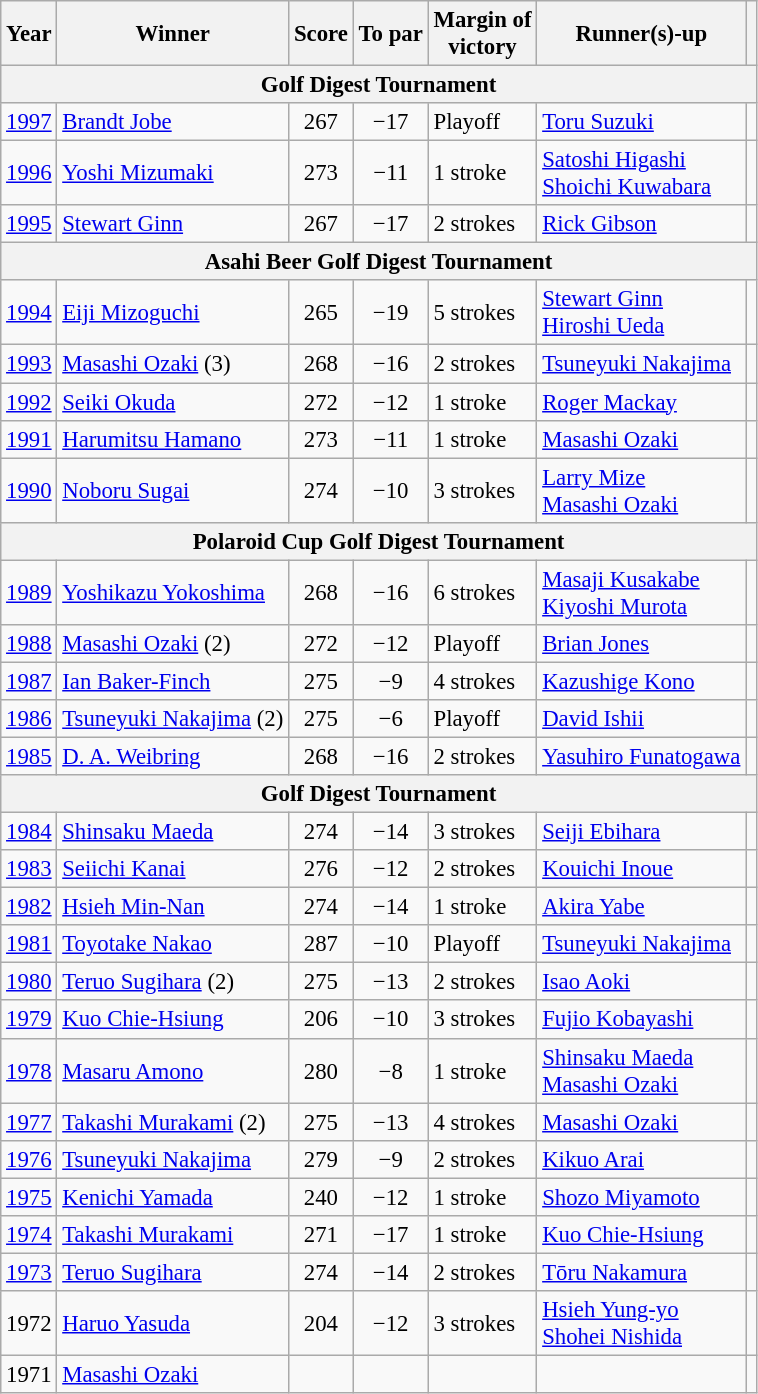<table class=wikitable style="font-size:95%">
<tr>
<th>Year</th>
<th>Winner</th>
<th>Score</th>
<th>To par</th>
<th>Margin of<br>victory</th>
<th>Runner(s)-up</th>
<th></th>
</tr>
<tr>
<th colspan=7>Golf Digest Tournament</th>
</tr>
<tr>
<td><a href='#'>1997</a></td>
<td> <a href='#'>Brandt Jobe</a></td>
<td align=center>267</td>
<td align=center>−17</td>
<td>Playoff</td>
<td> <a href='#'>Toru Suzuki</a></td>
<td></td>
</tr>
<tr>
<td><a href='#'>1996</a></td>
<td> <a href='#'>Yoshi Mizumaki</a></td>
<td align=center>273</td>
<td align=center>−11</td>
<td>1 stroke</td>
<td> <a href='#'>Satoshi Higashi</a><br> <a href='#'>Shoichi Kuwabara</a></td>
<td></td>
</tr>
<tr>
<td><a href='#'>1995</a></td>
<td> <a href='#'>Stewart Ginn</a></td>
<td align=center>267</td>
<td align=center>−17</td>
<td>2 strokes</td>
<td> <a href='#'>Rick Gibson</a></td>
<td></td>
</tr>
<tr>
<th colspan=7>Asahi Beer Golf Digest Tournament</th>
</tr>
<tr>
<td><a href='#'>1994</a></td>
<td> <a href='#'>Eiji Mizoguchi</a></td>
<td align=center>265</td>
<td align=center>−19</td>
<td>5 strokes</td>
<td> <a href='#'>Stewart Ginn</a><br> <a href='#'>Hiroshi Ueda</a></td>
<td></td>
</tr>
<tr>
<td><a href='#'>1993</a></td>
<td> <a href='#'>Masashi Ozaki</a> (3)</td>
<td align=center>268</td>
<td align=center>−16</td>
<td>2 strokes</td>
<td> <a href='#'>Tsuneyuki Nakajima</a></td>
<td></td>
</tr>
<tr>
<td><a href='#'>1992</a></td>
<td> <a href='#'>Seiki Okuda</a></td>
<td align=center>272</td>
<td align=center>−12</td>
<td>1 stroke</td>
<td> <a href='#'>Roger Mackay</a></td>
<td></td>
</tr>
<tr>
<td><a href='#'>1991</a></td>
<td> <a href='#'>Harumitsu Hamano</a></td>
<td align=center>273</td>
<td align=center>−11</td>
<td>1 stroke</td>
<td> <a href='#'>Masashi Ozaki</a></td>
<td></td>
</tr>
<tr>
<td><a href='#'>1990</a></td>
<td> <a href='#'>Noboru Sugai</a></td>
<td align=center>274</td>
<td align=center>−10</td>
<td>3 strokes</td>
<td> <a href='#'>Larry Mize</a><br> <a href='#'>Masashi Ozaki</a></td>
<td></td>
</tr>
<tr>
<th colspan=7>Polaroid Cup Golf Digest Tournament</th>
</tr>
<tr>
<td><a href='#'>1989</a></td>
<td> <a href='#'>Yoshikazu Yokoshima</a></td>
<td align=center>268</td>
<td align=center>−16</td>
<td>6 strokes</td>
<td> <a href='#'>Masaji Kusakabe</a><br> <a href='#'>Kiyoshi Murota</a></td>
<td></td>
</tr>
<tr>
<td><a href='#'>1988</a></td>
<td> <a href='#'>Masashi Ozaki</a> (2)</td>
<td align=center>272</td>
<td align=center>−12</td>
<td>Playoff</td>
<td> <a href='#'>Brian Jones</a></td>
<td></td>
</tr>
<tr>
<td><a href='#'>1987</a></td>
<td> <a href='#'>Ian Baker-Finch</a></td>
<td align=center>275</td>
<td align=center>−9</td>
<td>4 strokes</td>
<td> <a href='#'>Kazushige Kono</a></td>
<td></td>
</tr>
<tr>
<td><a href='#'>1986</a></td>
<td> <a href='#'>Tsuneyuki Nakajima</a> (2)</td>
<td align=center>275</td>
<td align=center>−6</td>
<td>Playoff</td>
<td> <a href='#'>David Ishii</a></td>
<td></td>
</tr>
<tr>
<td><a href='#'>1985</a></td>
<td> <a href='#'>D. A. Weibring</a></td>
<td align=center>268</td>
<td align=center>−16</td>
<td>2 strokes</td>
<td> <a href='#'>Yasuhiro Funatogawa</a></td>
<td></td>
</tr>
<tr>
<th colspan=7>Golf Digest Tournament</th>
</tr>
<tr>
<td><a href='#'>1984</a></td>
<td> <a href='#'>Shinsaku Maeda</a></td>
<td align=center>274</td>
<td align=center>−14</td>
<td>3 strokes</td>
<td> <a href='#'>Seiji Ebihara</a></td>
<td></td>
</tr>
<tr>
<td><a href='#'>1983</a></td>
<td> <a href='#'>Seiichi Kanai</a></td>
<td align=center>276</td>
<td align=center>−12</td>
<td>2 strokes</td>
<td> <a href='#'>Kouichi Inoue</a></td>
<td></td>
</tr>
<tr>
<td><a href='#'>1982</a></td>
<td> <a href='#'>Hsieh Min-Nan</a></td>
<td align=center>274</td>
<td align=center>−14</td>
<td>1 stroke</td>
<td> <a href='#'>Akira Yabe</a></td>
<td></td>
</tr>
<tr>
<td><a href='#'>1981</a></td>
<td> <a href='#'>Toyotake Nakao</a></td>
<td align=center>287</td>
<td align=center>−10</td>
<td>Playoff</td>
<td> <a href='#'>Tsuneyuki Nakajima</a></td>
<td></td>
</tr>
<tr>
<td><a href='#'>1980</a></td>
<td> <a href='#'>Teruo Sugihara</a> (2)</td>
<td align=center>275</td>
<td align=center>−13</td>
<td>2 strokes</td>
<td> <a href='#'>Isao Aoki</a></td>
<td></td>
</tr>
<tr>
<td><a href='#'>1979</a></td>
<td> <a href='#'>Kuo Chie-Hsiung</a></td>
<td align=center>206</td>
<td align=center>−10</td>
<td>3 strokes</td>
<td> <a href='#'>Fujio Kobayashi</a></td>
<td></td>
</tr>
<tr>
<td><a href='#'>1978</a></td>
<td> <a href='#'>Masaru Amono</a></td>
<td align=center>280</td>
<td align=center>−8</td>
<td>1 stroke</td>
<td> <a href='#'>Shinsaku Maeda</a><br> <a href='#'>Masashi Ozaki</a></td>
<td></td>
</tr>
<tr>
<td><a href='#'>1977</a></td>
<td> <a href='#'>Takashi Murakami</a> (2)</td>
<td align=center>275</td>
<td align=center>−13</td>
<td>4 strokes</td>
<td> <a href='#'>Masashi Ozaki</a></td>
<td></td>
</tr>
<tr>
<td><a href='#'>1976</a></td>
<td> <a href='#'>Tsuneyuki Nakajima</a></td>
<td align=center>279</td>
<td align=center>−9</td>
<td>2 strokes</td>
<td> <a href='#'>Kikuo Arai</a></td>
<td></td>
</tr>
<tr>
<td><a href='#'>1975</a></td>
<td> <a href='#'>Kenichi Yamada</a></td>
<td align=center>240</td>
<td align=center>−12</td>
<td>1 stroke</td>
<td> <a href='#'>Shozo Miyamoto</a></td>
<td></td>
</tr>
<tr>
<td><a href='#'>1974</a></td>
<td> <a href='#'>Takashi Murakami</a></td>
<td align=center>271</td>
<td align=center>−17</td>
<td>1 stroke</td>
<td> <a href='#'>Kuo Chie-Hsiung</a></td>
<td></td>
</tr>
<tr>
<td><a href='#'>1973</a></td>
<td> <a href='#'>Teruo Sugihara</a></td>
<td align=center>274</td>
<td align=center>−14</td>
<td>2 strokes</td>
<td> <a href='#'>Tōru Nakamura</a></td>
<td></td>
</tr>
<tr>
<td>1972</td>
<td> <a href='#'>Haruo Yasuda</a></td>
<td align=center>204</td>
<td align=center>−12</td>
<td>3 strokes</td>
<td> <a href='#'>Hsieh Yung-yo</a><br> <a href='#'>Shohei Nishida</a></td>
<td></td>
</tr>
<tr>
<td>1971</td>
<td> <a href='#'>Masashi Ozaki</a></td>
<td align=center></td>
<td align=center></td>
<td></td>
<td></td>
<td></td>
</tr>
</table>
